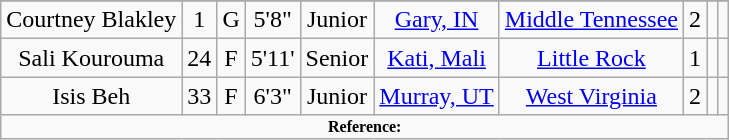<table class="wikitable sortable" style="text-align: center">
<tr align=center>
</tr>
<tr>
<td>Courtney Blakley</td>
<td>1</td>
<td>G</td>
<td>5'8"</td>
<td>Junior</td>
<td><a href='#'>Gary, IN</a></td>
<td><a href='#'>Middle Tennessee</a></td>
<td>2</td>
<td></td>
<td></td>
</tr>
<tr>
<td>Sali Kourouma</td>
<td>24</td>
<td>F</td>
<td>5'11'</td>
<td> Senior</td>
<td><a href='#'>Kati, Mali</a></td>
<td><a href='#'>Little Rock</a></td>
<td>1</td>
<td></td>
<td></td>
</tr>
<tr>
<td>Isis Beh</td>
<td>33</td>
<td>F</td>
<td>6'3"</td>
<td> Junior</td>
<td><a href='#'>Murray, UT</a></td>
<td><a href='#'>West Virginia</a></td>
<td>2</td>
<td></td>
<td></td>
</tr>
<tr>
<td colspan="11" style="font-size:8pt; text-align:center;"><strong>Reference:</strong></td>
</tr>
</table>
